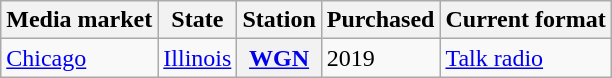<table class="wikitable">
<tr>
<th scope="col">Media market</th>
<th scope="col">State</th>
<th scope="col">Station</th>
<th scope="col">Purchased</th>
<th scope="col">Current format</th>
</tr>
<tr>
<td><a href='#'>Chicago</a></td>
<td><a href='#'>Illinois</a></td>
<th scope="row"><a href='#'>WGN</a></th>
<td>2019</td>
<td><a href='#'>Talk radio</a></td>
</tr>
</table>
